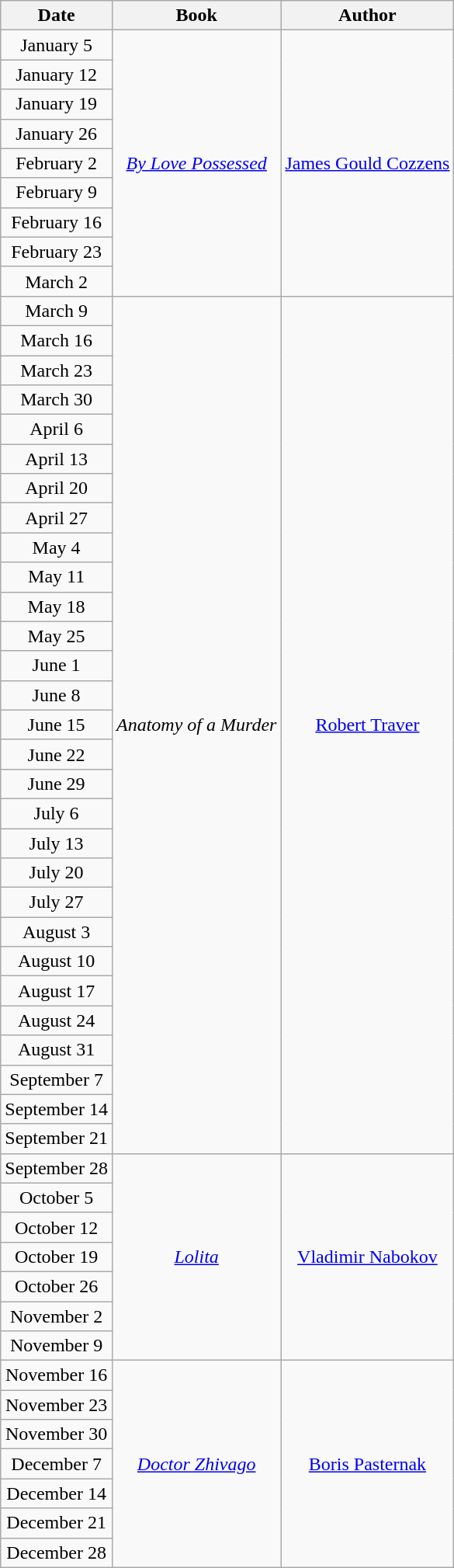<table class="wikitable sortable" style="text-align: center">
<tr>
<th>Date</th>
<th>Book</th>
<th>Author</th>
</tr>
<tr>
<td>January 5</td>
<td rowspan=9><em><a href='#'>By Love Possessed</a></em></td>
<td rowspan=9><a href='#'>James Gould Cozzens</a></td>
</tr>
<tr>
<td>January 12</td>
</tr>
<tr>
<td>January 19</td>
</tr>
<tr>
<td>January 26</td>
</tr>
<tr>
<td>February 2</td>
</tr>
<tr>
<td>February 9</td>
</tr>
<tr>
<td>February 16</td>
</tr>
<tr>
<td>February 23</td>
</tr>
<tr>
<td>March 2</td>
</tr>
<tr>
<td>March 9</td>
<td rowspan=29><em>Anatomy of a Murder</em></td>
<td rowspan=29><a href='#'>Robert Traver</a></td>
</tr>
<tr>
<td>March 16</td>
</tr>
<tr>
<td>March 23</td>
</tr>
<tr>
<td>March 30</td>
</tr>
<tr>
<td>April 6</td>
</tr>
<tr>
<td>April 13</td>
</tr>
<tr>
<td>April 20</td>
</tr>
<tr>
<td>April 27</td>
</tr>
<tr>
<td>May 4</td>
</tr>
<tr>
<td>May 11</td>
</tr>
<tr>
<td>May 18</td>
</tr>
<tr>
<td>May 25</td>
</tr>
<tr>
<td>June 1</td>
</tr>
<tr>
<td>June 8</td>
</tr>
<tr>
<td>June 15</td>
</tr>
<tr>
<td>June 22</td>
</tr>
<tr>
<td>June 29</td>
</tr>
<tr>
<td>July 6</td>
</tr>
<tr>
<td>July 13</td>
</tr>
<tr>
<td>July 20</td>
</tr>
<tr>
<td>July 27</td>
</tr>
<tr>
<td>August 3</td>
</tr>
<tr>
<td>August 10</td>
</tr>
<tr>
<td>August 17</td>
</tr>
<tr>
<td>August 24</td>
</tr>
<tr>
<td>August 31</td>
</tr>
<tr>
<td>September 7</td>
</tr>
<tr>
<td>September 14</td>
</tr>
<tr>
<td>September 21</td>
</tr>
<tr>
<td>September 28</td>
<td rowspan=7><em><a href='#'>Lolita</a></em></td>
<td rowspan=7><a href='#'>Vladimir Nabokov</a></td>
</tr>
<tr>
<td>October 5</td>
</tr>
<tr>
<td>October 12</td>
</tr>
<tr>
<td>October 19</td>
</tr>
<tr>
<td>October 26</td>
</tr>
<tr>
<td>November 2</td>
</tr>
<tr>
<td>November 9</td>
</tr>
<tr>
<td>November 16</td>
<td rowspan=7><em><a href='#'>Doctor Zhivago</a></em></td>
<td rowspan=7><a href='#'>Boris Pasternak</a></td>
</tr>
<tr>
<td>November 23</td>
</tr>
<tr>
<td>November 30</td>
</tr>
<tr>
<td>December 7</td>
</tr>
<tr>
<td>December 14</td>
</tr>
<tr>
<td>December 21</td>
</tr>
<tr>
<td>December 28</td>
</tr>
</table>
